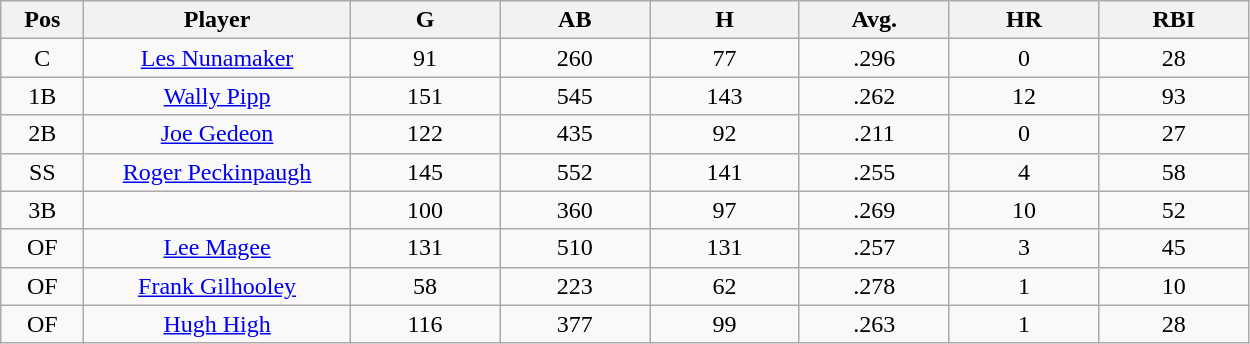<table class="wikitable sortable">
<tr>
<th bgcolor="#DDDDFF" width="5%">Pos</th>
<th bgcolor="#DDDDFF" width="16%">Player</th>
<th bgcolor="#DDDDFF" width="9%">G</th>
<th bgcolor="#DDDDFF" width="9%">AB</th>
<th bgcolor="#DDDDFF" width="9%">H</th>
<th bgcolor="#DDDDFF" width="9%">Avg.</th>
<th bgcolor="#DDDDFF" width="9%">HR</th>
<th bgcolor="#DDDDFF" width="9%">RBI</th>
</tr>
<tr align="center">
<td>C</td>
<td><a href='#'>Les Nunamaker</a></td>
<td>91</td>
<td>260</td>
<td>77</td>
<td>.296</td>
<td>0</td>
<td>28</td>
</tr>
<tr align="center">
<td>1B</td>
<td><a href='#'>Wally Pipp</a></td>
<td>151</td>
<td>545</td>
<td>143</td>
<td>.262</td>
<td>12</td>
<td>93</td>
</tr>
<tr align="center">
<td>2B</td>
<td><a href='#'>Joe Gedeon</a></td>
<td>122</td>
<td>435</td>
<td>92</td>
<td>.211</td>
<td>0</td>
<td>27</td>
</tr>
<tr align="center">
<td>SS</td>
<td><a href='#'>Roger Peckinpaugh</a></td>
<td>145</td>
<td>552</td>
<td>141</td>
<td>.255</td>
<td>4</td>
<td>58</td>
</tr>
<tr align="center">
<td>3B</td>
<td></td>
<td>100</td>
<td>360</td>
<td>97</td>
<td>.269</td>
<td>10</td>
<td>52</td>
</tr>
<tr align="center">
<td>OF</td>
<td><a href='#'>Lee Magee</a></td>
<td>131</td>
<td>510</td>
<td>131</td>
<td>.257</td>
<td>3</td>
<td>45</td>
</tr>
<tr align="center">
<td>OF</td>
<td><a href='#'>Frank Gilhooley</a></td>
<td>58</td>
<td>223</td>
<td>62</td>
<td>.278</td>
<td>1</td>
<td>10</td>
</tr>
<tr align="center">
<td>OF</td>
<td><a href='#'>Hugh High</a></td>
<td>116</td>
<td>377</td>
<td>99</td>
<td>.263</td>
<td>1</td>
<td>28</td>
</tr>
</table>
